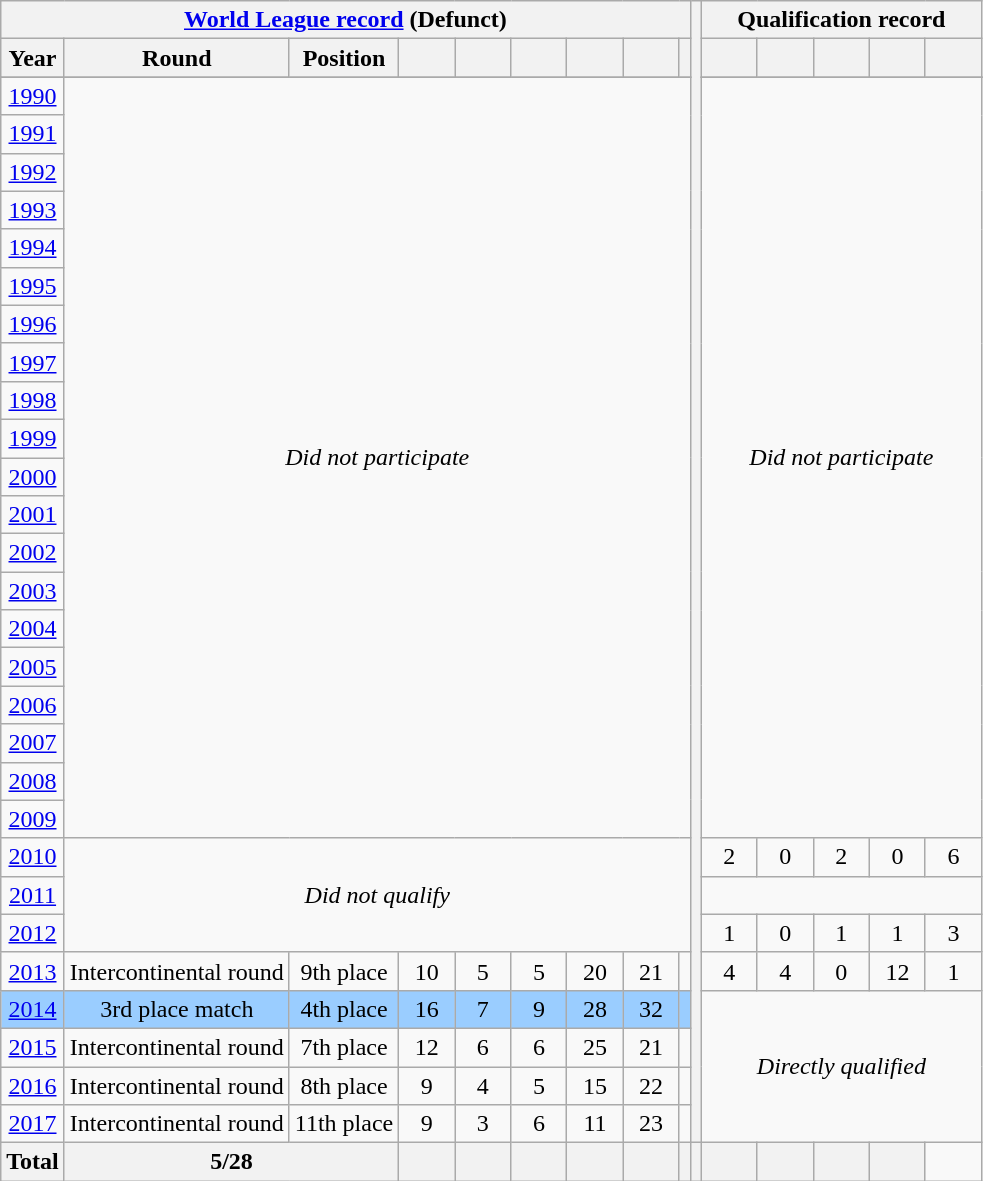<table class="wikitable" style="text-align: center;">
<tr>
<th colspan=9><a href='#'>World League record</a> (Defunct)</th>
<th rowspan=31></th>
<th colspan=6>Qualification record</th>
</tr>
<tr>
<th>Year</th>
<th>Round</th>
<th>Position</th>
<th width=30></th>
<th width=30></th>
<th width=30></th>
<th width=30></th>
<th width=30></th>
<th></th>
<th width=30></th>
<th width=30></th>
<th width=30></th>
<th width=30></th>
<th width=30></th>
</tr>
<tr>
</tr>
<tr>
<td> <a href='#'>1990</a></td>
<td rowspan=20 colspan=8><em>Did not participate</em></td>
<td rowspan=20 colspan=8><em>Did not participate</em></td>
</tr>
<tr>
<td> <a href='#'>1991</a></td>
</tr>
<tr>
<td> <a href='#'>1992</a></td>
</tr>
<tr>
<td> <a href='#'>1993</a></td>
</tr>
<tr>
<td> <a href='#'>1994</a></td>
</tr>
<tr>
<td> <a href='#'>1995</a></td>
</tr>
<tr>
<td> <a href='#'>1996</a></td>
</tr>
<tr>
<td> <a href='#'>1997</a></td>
</tr>
<tr>
<td> <a href='#'>1998</a></td>
</tr>
<tr>
<td> <a href='#'>1999</a></td>
</tr>
<tr>
<td> <a href='#'>2000</a></td>
</tr>
<tr>
<td> <a href='#'>2001</a></td>
</tr>
<tr>
<td> <a href='#'>2002</a></td>
</tr>
<tr>
<td> <a href='#'>2003</a></td>
</tr>
<tr>
<td> <a href='#'>2004</a></td>
</tr>
<tr>
<td> <a href='#'>2005</a></td>
</tr>
<tr>
<td> <a href='#'>2006</a></td>
</tr>
<tr>
<td> <a href='#'>2007</a></td>
</tr>
<tr>
<td> <a href='#'>2008</a></td>
</tr>
<tr>
<td> <a href='#'>2009</a></td>
</tr>
<tr>
<td> <a href='#'>2010</a></td>
<td rowspan=3 colspan=8><em>Did not qualify</em></td>
<td>2</td>
<td>0</td>
<td>2</td>
<td>0</td>
<td>6</td>
</tr>
<tr>
<td> <a href='#'>2011</a></td>
<td colspan=5></td>
</tr>
<tr>
<td> <a href='#'>2012</a></td>
<td>1</td>
<td>0</td>
<td>1</td>
<td>1</td>
<td>3</td>
</tr>
<tr>
<td> <a href='#'>2013</a></td>
<td>Intercontinental round</td>
<td>9th place</td>
<td>10</td>
<td>5</td>
<td>5</td>
<td>20</td>
<td>21</td>
<td></td>
<td>4</td>
<td>4</td>
<td>0</td>
<td>12</td>
<td>1</td>
</tr>
<tr>
<td bgcolor=#9acdff> <a href='#'>2014</a></td>
<td bgcolor=#9acdff>3rd place match</td>
<td bgcolor=#9acdff>4th place</td>
<td bgcolor=#9acdff>16</td>
<td bgcolor=#9acdff>7</td>
<td bgcolor=#9acdff>9</td>
<td bgcolor=#9acdff>28</td>
<td bgcolor=#9acdff>32</td>
<td bgcolor=#9acdff></td>
<td rowspan=4 colspan=5><em>Directly qualified</em></td>
</tr>
<tr>
<td> <a href='#'>2015</a></td>
<td>Intercontinental round</td>
<td>7th place</td>
<td>12</td>
<td>6</td>
<td>6</td>
<td>25</td>
<td>21</td>
<td></td>
</tr>
<tr>
<td> <a href='#'>2016</a></td>
<td>Intercontinental round</td>
<td>8th place</td>
<td>9</td>
<td>4</td>
<td>5</td>
<td>15</td>
<td>22</td>
<td></td>
</tr>
<tr>
<td> <a href='#'>2017</a></td>
<td>Intercontinental round</td>
<td>11th place</td>
<td>9</td>
<td>3</td>
<td>6</td>
<td>11</td>
<td>23</td>
<td></td>
</tr>
<tr>
<th>Total</th>
<th colspan=2>5/28</th>
<th></th>
<th></th>
<th></th>
<th></th>
<th></th>
<th></th>
<th></th>
<th></th>
<th></th>
<th></th>
<th></th>
</tr>
</table>
